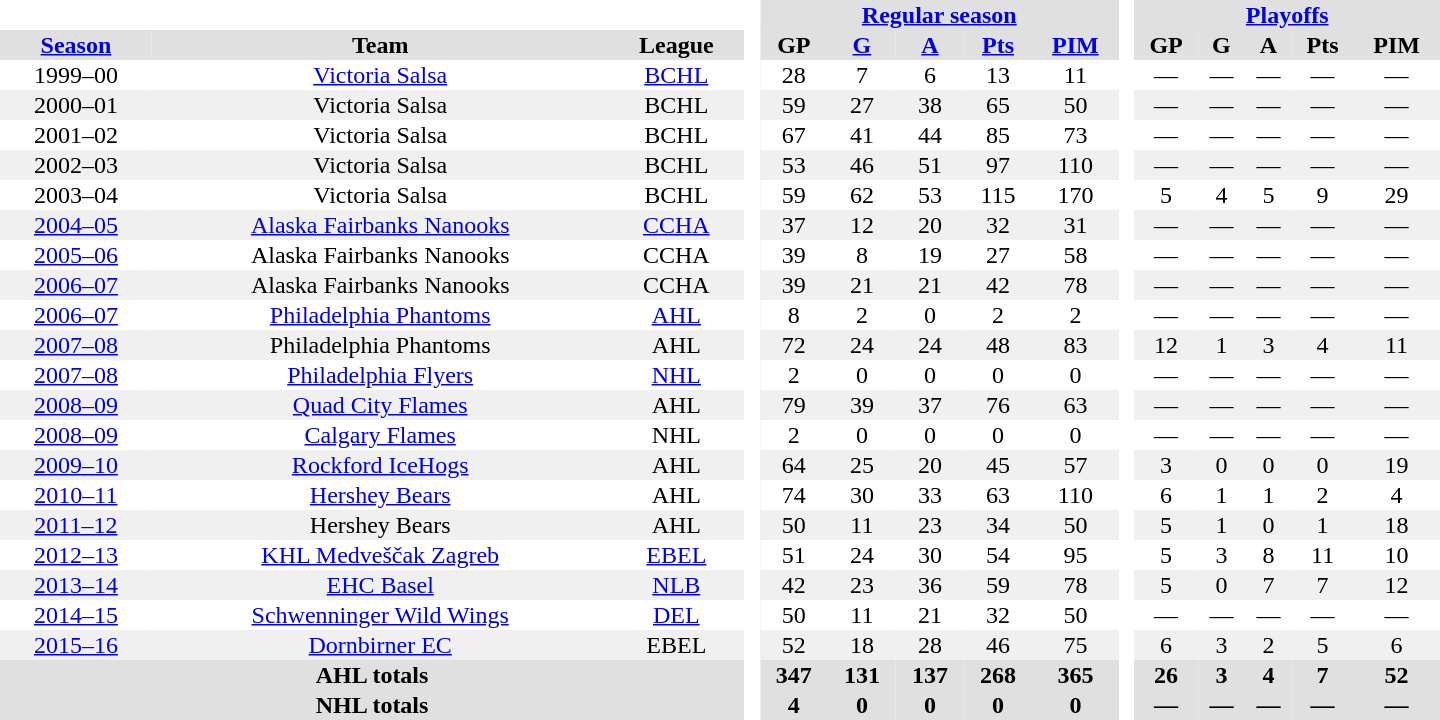<table border="0" cellpadding="1" cellspacing="0" ID="Table3" style="text-align:center; width:60em">
<tr bgcolor="#e0e0e0">
<th colspan="3" bgcolor="#ffffff"> </th>
<th rowspan="99" bgcolor="#ffffff"> </th>
<th colspan="5"><a href='#'>Regular season</a></th>
<th rowspan="99" bgcolor="#ffffff"> </th>
<th colspan="5"><a href='#'>Playoffs</a></th>
</tr>
<tr bgcolor="#e0e0e0">
<th><a href='#'>Season</a></th>
<th>Team</th>
<th>League</th>
<th>GP</th>
<th><a href='#'>G</a></th>
<th><a href='#'>A</a></th>
<th><a href='#'>Pts</a></th>
<th><a href='#'>PIM</a></th>
<th>GP</th>
<th>G</th>
<th>A</th>
<th>Pts</th>
<th>PIM</th>
</tr>
<tr>
<td>1999–00</td>
<td><a href='#'>Victoria Salsa</a></td>
<td><a href='#'>BCHL</a></td>
<td>28</td>
<td>7</td>
<td>6</td>
<td>13</td>
<td>11</td>
<td>—</td>
<td>—</td>
<td>—</td>
<td>—</td>
<td>—</td>
</tr>
<tr bgcolor="#f0f0f0">
<td>2000–01</td>
<td>Victoria Salsa</td>
<td>BCHL</td>
<td>59</td>
<td>27</td>
<td>38</td>
<td>65</td>
<td>50</td>
<td>—</td>
<td>—</td>
<td>—</td>
<td>—</td>
<td>—</td>
</tr>
<tr>
<td>2001–02</td>
<td>Victoria Salsa</td>
<td>BCHL</td>
<td>67</td>
<td>41</td>
<td>44</td>
<td>85</td>
<td>73</td>
<td>—</td>
<td>—</td>
<td>—</td>
<td>—</td>
<td>—</td>
</tr>
<tr bgcolor="#f0f0f0">
<td>2002–03</td>
<td>Victoria Salsa</td>
<td>BCHL</td>
<td>53</td>
<td>46</td>
<td>51</td>
<td>97</td>
<td>110</td>
<td>—</td>
<td>—</td>
<td>—</td>
<td>—</td>
<td>—</td>
</tr>
<tr>
<td>2003–04</td>
<td>Victoria Salsa</td>
<td>BCHL</td>
<td>59</td>
<td>62</td>
<td>53</td>
<td>115</td>
<td>170</td>
<td>5</td>
<td>4</td>
<td>5</td>
<td>9</td>
<td>29</td>
</tr>
<tr bgcolor="#f0f0f0">
<td><a href='#'>2004–05</a></td>
<td><a href='#'>Alaska Fairbanks Nanooks</a></td>
<td><a href='#'>CCHA</a></td>
<td>37</td>
<td>12</td>
<td>20</td>
<td>32</td>
<td>31</td>
<td>—</td>
<td>—</td>
<td>—</td>
<td>—</td>
<td>—</td>
</tr>
<tr>
<td><a href='#'>2005–06</a></td>
<td>Alaska Fairbanks Nanooks</td>
<td>CCHA</td>
<td>39</td>
<td>8</td>
<td>19</td>
<td>27</td>
<td>58</td>
<td>—</td>
<td>—</td>
<td>—</td>
<td>—</td>
<td>—</td>
</tr>
<tr ALIGN="center" bgcolor="#f0f0f0">
<td><a href='#'>2006–07</a></td>
<td>Alaska Fairbanks Nanooks</td>
<td>CCHA</td>
<td>39</td>
<td>21</td>
<td>21</td>
<td>42</td>
<td>78</td>
<td>—</td>
<td>—</td>
<td>—</td>
<td>—</td>
<td>—</td>
</tr>
<tr>
<td><a href='#'>2006–07</a></td>
<td><a href='#'>Philadelphia Phantoms</a></td>
<td><a href='#'>AHL</a></td>
<td>8</td>
<td>2</td>
<td>0</td>
<td>2</td>
<td>2</td>
<td>—</td>
<td>—</td>
<td>—</td>
<td>—</td>
<td>—</td>
</tr>
<tr ALIGN="center" bgcolor="#f0f0f0">
<td><a href='#'>2007–08</a></td>
<td>Philadelphia Phantoms</td>
<td>AHL</td>
<td>72</td>
<td>24</td>
<td>24</td>
<td>48</td>
<td>83</td>
<td>12</td>
<td>1</td>
<td>3</td>
<td>4</td>
<td>11</td>
</tr>
<tr>
<td><a href='#'>2007–08</a></td>
<td><a href='#'>Philadelphia Flyers</a></td>
<td><a href='#'>NHL</a></td>
<td>2</td>
<td>0</td>
<td>0</td>
<td>0</td>
<td>0</td>
<td>—</td>
<td>—</td>
<td>—</td>
<td>—</td>
<td>—</td>
</tr>
<tr ALIGN="center" bgcolor="#f0f0f0">
<td><a href='#'>2008–09</a></td>
<td><a href='#'>Quad City Flames</a></td>
<td>AHL</td>
<td>79</td>
<td>39</td>
<td>37</td>
<td>76</td>
<td>63</td>
<td>—</td>
<td>—</td>
<td>—</td>
<td>—</td>
<td>—</td>
</tr>
<tr>
<td><a href='#'>2008–09</a></td>
<td><a href='#'>Calgary Flames</a></td>
<td>NHL</td>
<td>2</td>
<td>0</td>
<td>0</td>
<td>0</td>
<td>0</td>
<td>—</td>
<td>—</td>
<td>—</td>
<td>—</td>
<td>—</td>
</tr>
<tr bgcolor="#f0f0f0">
<td><a href='#'>2009–10</a></td>
<td><a href='#'>Rockford IceHogs</a></td>
<td>AHL</td>
<td>64</td>
<td>25</td>
<td>20</td>
<td>45</td>
<td>57</td>
<td>3</td>
<td>0</td>
<td>0</td>
<td>0</td>
<td>19</td>
</tr>
<tr>
<td><a href='#'>2010–11</a></td>
<td><a href='#'>Hershey Bears</a></td>
<td>AHL</td>
<td>74</td>
<td>30</td>
<td>33</td>
<td>63</td>
<td>110</td>
<td>6</td>
<td>1</td>
<td>1</td>
<td>2</td>
<td>4</td>
</tr>
<tr bgcolor="#f0f0f0">
<td><a href='#'>2011–12</a></td>
<td>Hershey Bears</td>
<td>AHL</td>
<td>50</td>
<td>11</td>
<td>23</td>
<td>34</td>
<td>50</td>
<td>5</td>
<td>1</td>
<td>0</td>
<td>1</td>
<td>18</td>
</tr>
<tr>
<td><a href='#'>2012–13</a></td>
<td><a href='#'>KHL Medveščak Zagreb</a></td>
<td><a href='#'>EBEL</a></td>
<td>51</td>
<td>24</td>
<td>30</td>
<td>54</td>
<td>95</td>
<td>5</td>
<td>3</td>
<td>8</td>
<td>11</td>
<td>10</td>
</tr>
<tr ALIGN="center" bgcolor="#f0f0f0">
<td><a href='#'>2013–14</a></td>
<td><a href='#'>EHC Basel</a></td>
<td><a href='#'>NLB</a></td>
<td>42</td>
<td>23</td>
<td>36</td>
<td>59</td>
<td>78</td>
<td>5</td>
<td>0</td>
<td>7</td>
<td>7</td>
<td>12</td>
</tr>
<tr ALIGN="center">
<td><a href='#'>2014–15</a></td>
<td><a href='#'>Schwenninger Wild Wings</a></td>
<td><a href='#'>DEL</a></td>
<td>50</td>
<td>11</td>
<td>21</td>
<td>32</td>
<td>50</td>
<td>—</td>
<td>—</td>
<td>—</td>
<td>—</td>
<td>—</td>
</tr>
<tr ALIGN="center" bgcolor="#f0f0f0">
<td><a href='#'>2015–16</a></td>
<td><a href='#'>Dornbirner EC</a></td>
<td>EBEL</td>
<td>52</td>
<td>18</td>
<td>28</td>
<td>46</td>
<td>75</td>
<td>6</td>
<td>3</td>
<td>2</td>
<td>5</td>
<td>6</td>
</tr>
<tr bgcolor="#e0e0e0">
<th colspan="3">AHL totals</th>
<th>347</th>
<th>131</th>
<th>137</th>
<th>268</th>
<th>365</th>
<th>26</th>
<th>3</th>
<th>4</th>
<th>7</th>
<th>52</th>
</tr>
<tr bgcolor="#e0e0e0">
<th colspan="3">NHL totals</th>
<th>4</th>
<th>0</th>
<th>0</th>
<th>0</th>
<th>0</th>
<th>—</th>
<th>—</th>
<th>—</th>
<th>—</th>
<th>—</th>
</tr>
</table>
